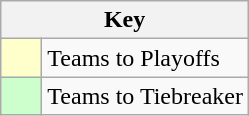<table class="wikitable" style="text-align: center;">
<tr>
<th colspan=2>Key</th>
</tr>
<tr>
<td style="background:#ffffcc; width:20px;"></td>
<td align=left>Teams to Playoffs</td>
</tr>
<tr>
<td style="background:#ccffcc; width:20px;"></td>
<td align=left>Teams to Tiebreaker</td>
</tr>
</table>
